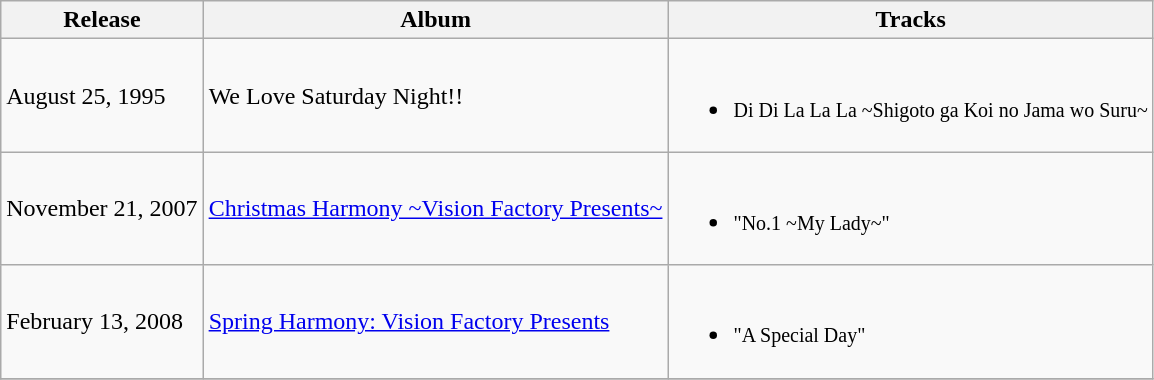<table class="wikitable">
<tr>
<th>Release</th>
<th>Album</th>
<th>Tracks</th>
</tr>
<tr>
<td>August 25, 1995</td>
<td>We Love Saturday Night!!</td>
<td><br><ul><li><small>Di Di La La La ~Shigoto ga Koi no Jama wo Suru~</small></li></ul></td>
</tr>
<tr>
<td>November 21, 2007</td>
<td><a href='#'>Christmas Harmony ~Vision Factory Presents~</a></td>
<td><br><ul><li><small>"No.1 ~My Lady~"</small></li></ul></td>
</tr>
<tr>
<td>February 13, 2008</td>
<td><a href='#'>Spring Harmony: Vision Factory Presents</a></td>
<td><br><ul><li><small>"A Special Day"</small></li></ul></td>
</tr>
<tr>
</tr>
</table>
